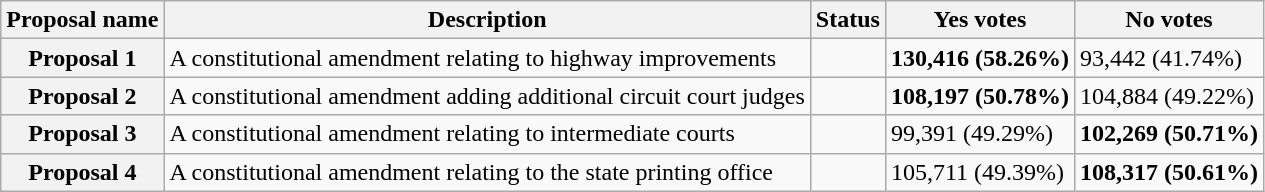<table class="wikitable sortable plainrowheaders">
<tr>
<th scope="col">Proposal name</th>
<th class="unsortable" scope="col">Description</th>
<th scope="col">Status</th>
<th scope="col">Yes votes</th>
<th scope="col">No votes</th>
</tr>
<tr>
<th scope="row">Proposal 1</th>
<td>A constitutional amendment relating to highway improvements</td>
<td></td>
<td><strong>130,416 (58.26%)</strong></td>
<td>93,442 (41.74%)</td>
</tr>
<tr>
<th scope="row">Proposal 2</th>
<td>A constitutional amendment adding additional circuit court judges</td>
<td></td>
<td><strong>108,197 (50.78%)</strong></td>
<td>104,884 (49.22%)</td>
</tr>
<tr>
<th scope="row">Proposal 3</th>
<td>A constitutional amendment relating to intermediate courts</td>
<td></td>
<td>99,391 (49.29%)</td>
<td><strong>102,269 (50.71%)</strong></td>
</tr>
<tr>
<th scope="row">Proposal 4</th>
<td>A constitutional amendment relating to the state printing office</td>
<td></td>
<td>105,711 (49.39%)</td>
<td><strong>108,317 (50.61%)</strong></td>
</tr>
</table>
